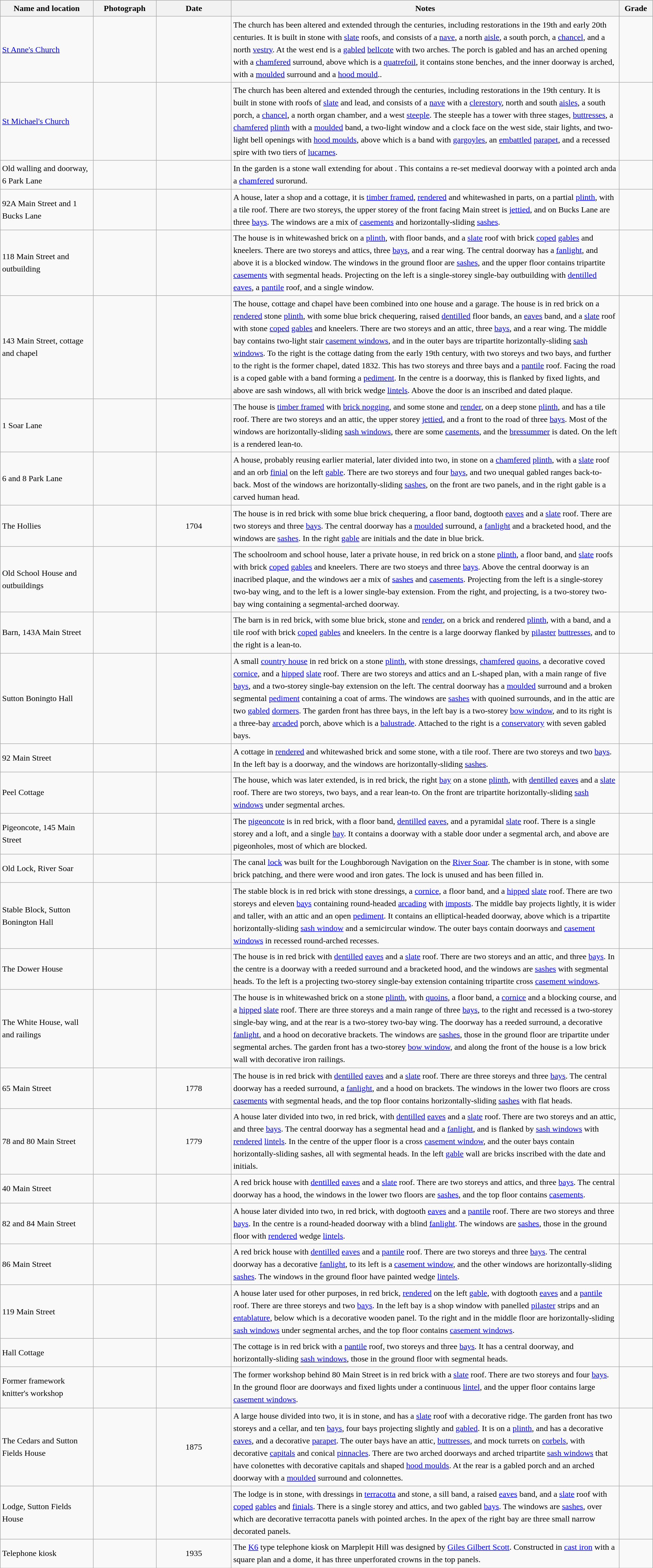<table class="wikitable sortable plainrowheaders" style="width:100%; border:0px; text-align:left; line-height:150%">
<tr>
<th scope="col"  style="width:150px">Name and location</th>
<th scope="col"  style="width:100px" class="unsortable">Photograph</th>
<th scope="col"  style="width:120px">Date</th>
<th scope="col"  style="width:650px" class="unsortable">Notes</th>
<th scope="col"  style="width:50px">Grade</th>
</tr>
<tr>
<td><a href='#'>St Anne's Church</a><br><small></small></td>
<td></td>
<td align="center"></td>
<td>The church has been altered and extended through the centuries, including restorations in the 19th and early 20th centuries.  It is built in stone with <a href='#'>slate</a> roofs, and consists of a <a href='#'>nave</a>, a north <a href='#'>aisle</a>, a south porch, a <a href='#'>chancel</a>, and a north <a href='#'>vestry</a>.  At the west end is a <a href='#'>gabled</a> <a href='#'>bellcote</a> with two arches.  The porch is gabled and has an arched opening with a <a href='#'>chamfered</a> surround, above which is a <a href='#'>quatrefoil</a>, it contains stone benches, and the inner doorway is arched, with a <a href='#'>moulded</a> surround and a <a href='#'>hood mould</a>..</td>
<td align="center" ></td>
</tr>
<tr>
<td><a href='#'>St Michael's Church</a><br><small></small></td>
<td></td>
<td align="center"></td>
<td>The church has been altered and extended through the centuries, including restorations in the 19th century.  It is built in stone with roofs of <a href='#'>slate</a> and lead, and consists of a <a href='#'>nave</a> with a <a href='#'>clerestory</a>, north and south <a href='#'>aisles</a>, a south porch, a <a href='#'>chancel</a>, a north organ chamber, and a west <a href='#'>steeple</a>.  The steeple has a tower with three stages, <a href='#'>buttresses</a>, a <a href='#'>chamfered</a> <a href='#'>plinth</a> with a <a href='#'>moulded</a> band, a two-light window and a clock face on the west side, stair lights, and two-light bell openings with <a href='#'>hood moulds</a>, above which is a band with <a href='#'>gargoyles</a>, an <a href='#'>embattled</a> <a href='#'>parapet</a>, and a recessed spire with two tiers of <a href='#'>lucarnes</a>.</td>
<td align="center" ></td>
</tr>
<tr>
<td>Old walling and doorway, 6 Park Lane<br><small></small></td>
<td></td>
<td align="center"></td>
<td>In the garden is a stone wall extending for about .  This contains a re-set medieval doorway with a pointed arch anda a <a href='#'>chamfered</a> surorund.</td>
<td align="center" ></td>
</tr>
<tr>
<td>92A Main Street and 1 Bucks Lane<br><small></small></td>
<td></td>
<td align="center"></td>
<td>A house, later a shop and a cottage, it is <a href='#'>timber framed</a>, <a href='#'>rendered</a> and whitewashed in parts, on a partial <a href='#'>plinth</a>, with a tile roof.  There are two storeys, the upper storey of the front facing Main street is <a href='#'>jettied</a>, and on Bucks Lane are three <a href='#'>bays</a>.  The windows are a mix of <a href='#'>casements</a> and horizontally-sliding <a href='#'>sashes</a>.</td>
<td align="center" ></td>
</tr>
<tr>
<td>118 Main Street and outbuilding<br><small></small></td>
<td></td>
<td align="center"></td>
<td>The house is in whitewashed brick on a <a href='#'>plinth</a>, with floor bands, and a <a href='#'>slate</a> roof with brick <a href='#'>coped</a> <a href='#'>gables</a> and kneelers.  There are two storeys and attics, three <a href='#'>bays</a>, and a rear wing.  The central doorway has a <a href='#'>fanlight</a>, and above it is a blocked window.  The windows in the ground floor are <a href='#'>sashes</a>, and the upper floor contains tripartite <a href='#'>casements</a> with segmental heads.  Projecting on the left is a single-storey single-bay outbuilding with <a href='#'>dentilled</a> <a href='#'>eaves</a>, a <a href='#'>pantile</a> roof, and a single window.</td>
<td align="center" ></td>
</tr>
<tr>
<td>143 Main Street, cottage and chapel<br><small></small></td>
<td></td>
<td align="center"></td>
<td>The house, cottage and chapel have been combined into one house and a garage.  The house is in red brick on a <a href='#'>rendered</a> stone <a href='#'>plinth</a>, with some blue brick chequering, raised <a href='#'>dentilled</a> floor bands, an <a href='#'>eaves</a> band, and a <a href='#'>slate</a> roof with stone <a href='#'>coped</a> <a href='#'>gables</a> and kneelers.  There are two storeys and an attic, three <a href='#'>bays</a>, and a rear wing.  The middle bay contains two-light stair <a href='#'>casement windows</a>, and in the outer bays are tripartite horizontally-sliding <a href='#'>sash windows</a>.  To the right is the cottage dating from the early 19th century, with two storeys and two bays, and further to the right is the former chapel, dated 1832.  This has two storeys and three bays and a <a href='#'>pantile</a> roof.  Facing the road is a coped gable with a band forming a <a href='#'>pediment</a>.  In the centre is a doorway, this is flanked by fixed lights, and above are sash windows, all with brick wedge <a href='#'>lintels</a>.  Above the door is an inscribed and dated plaque.</td>
<td align="center" ></td>
</tr>
<tr>
<td>1 Soar Lane<br><small></small></td>
<td></td>
<td align="center"></td>
<td>The house is <a href='#'>timber framed</a> with <a href='#'>brick nogging</a>, and some stone and <a href='#'>render</a>, on a deep stone <a href='#'>plinth</a>, and has a tile roof.  There are two storeys and an attic, the upper storey <a href='#'>jettied</a>, and a front to the road of three <a href='#'>bays</a>.  Most of the windows are horizontally-sliding <a href='#'>sash windows</a>, there are some <a href='#'>casements</a>, and the <a href='#'>bressummer</a> is dated.  On the left is a rendered lean-to.</td>
<td align="center" ></td>
</tr>
<tr>
<td>6 and 8 Park Lane<br><small></small></td>
<td></td>
<td align="center"></td>
<td>A house, probably reusing earlier material, later divided into two, in stone on a <a href='#'>chamfered</a> <a href='#'>plinth</a>, with a <a href='#'>slate</a> roof and an orb <a href='#'>finial</a> on the left <a href='#'>gable</a>.  There are two storeys and four <a href='#'>bays</a>, and two unequal gabled ranges back-to-back.  Most of the windows are horizontally-sliding <a href='#'>sashes</a>, on the front are two panels, and in the right gable is a carved human head.</td>
<td align="center" ></td>
</tr>
<tr>
<td>The Hollies<br><small></small></td>
<td></td>
<td align="center">1704</td>
<td>The house is in red brick with some blue brick chequering, a floor band, dogtooth <a href='#'>eaves</a> and a <a href='#'>slate</a> roof.  There are two storeys and three <a href='#'>bays</a>.  The central doorway has a <a href='#'>moulded</a> surround, a <a href='#'>fanlight</a> and a bracketed hood, and the windows are <a href='#'>sashes</a>.  In the right <a href='#'>gable</a> are initials and the date in blue brick.</td>
<td align="center" ></td>
</tr>
<tr>
<td>Old School House and outbuildings<br><small></small></td>
<td></td>
<td align="center"></td>
<td>The schoolroom and school house, later a private house, in red brick on a stone <a href='#'>plinth</a>, a floor band, and <a href='#'>slate</a> roofs with brick <a href='#'>coped</a> <a href='#'>gables</a> and kneelers.  There are two stoeys and three <a href='#'>bays</a>.  Above the central doorway is an inacribed plaque, and the windows aer a mix of <a href='#'>sashes</a> and <a href='#'>casements</a>.  Projecting from the left is a single-storey two-bay wing, and to the left is a lower single-bay extension.  From the right, and projecting, is a two-storey two-bay wing containing a segmental-arched doorway.</td>
<td align="center" ></td>
</tr>
<tr>
<td>Barn, 143A Main Street<br><small></small></td>
<td></td>
<td align="center"></td>
<td>The barn is in red brick, with some blue brick, stone and <a href='#'>render</a>, on a brick and rendered <a href='#'>plinth</a>, with a band, and a tile roof with brick <a href='#'>coped</a> <a href='#'>gables</a> and kneelers.  In the centre is a large doorway flanked by <a href='#'>pilaster</a> <a href='#'>buttresses</a>, and to the right is a lean-to.</td>
<td align="center" ></td>
</tr>
<tr>
<td>Sutton Boningto Hall<br><small></small></td>
<td></td>
<td align="center"></td>
<td>A small <a href='#'>country house</a> in red brick on a stone <a href='#'>plinth</a>, with stone dressings, <a href='#'>chamfered</a> <a href='#'>quoins</a>, a decorative coved <a href='#'>cornice</a>, and a <a href='#'>hipped</a> <a href='#'>slate</a> roof.  There are two storeys and attics and an L-shaped plan, with a main range of five <a href='#'>bays</a>, and a two-storey single-bay extension on the left.  The central doorway has a <a href='#'>moulded</a> surround and a broken segmental <a href='#'>pediment</a> containing a coat of arms.  The windows are <a href='#'>sashes</a> with quoined surrounds, and in the attic are two <a href='#'>gabled</a> <a href='#'>dormers</a>.  The garden front has three bays, in the left bay is a two-storey <a href='#'>bow window</a>, and to its right is a three-bay <a href='#'>arcaded</a> porch, above which is a <a href='#'>balustrade</a>.  Attached to the right is a <a href='#'>conservatory</a> with seven gabled bays.</td>
<td align="center" ></td>
</tr>
<tr>
<td>92 Main Street<br><small></small></td>
<td></td>
<td align="center"></td>
<td>A cottage in <a href='#'>rendered</a> and whitewashed brick and some stone, with a tile roof.  There are two storeys and two <a href='#'>bays</a>.  In the left bay is a doorway, and the windows are horizontally-sliding <a href='#'>sashes</a>.</td>
<td align="center" ></td>
</tr>
<tr>
<td>Peel Cottage<br><small></small></td>
<td></td>
<td align="center"></td>
<td>The house, which was later extended, is in red brick, the right <a href='#'>bay</a> on a stone <a href='#'>plinth</a>, with <a href='#'>dentilled</a> <a href='#'>eaves</a> and a <a href='#'>slate</a> roof.  There are two storeys, two bays, and a rear lean-to.  On the front are tripartite horizontally-sliding <a href='#'>sash windows</a> under segmental arches.</td>
<td align="center" ></td>
</tr>
<tr>
<td>Pigeoncote, 145 Main Street<br><small></small></td>
<td></td>
<td align="center"></td>
<td>The <a href='#'>pigeoncote</a> is in red brick, with a floor band, <a href='#'>dentilled</a> <a href='#'>eaves</a>, and a pyramidal <a href='#'>slate</a> roof.  There is a single storey and a loft, and a single <a href='#'>bay</a>.    It contains a doorway with a stable door under a segmental arch, and above are pigeonholes, most of which are blocked.</td>
<td align="center" ></td>
</tr>
<tr>
<td>Old Lock, River Soar<br><small></small></td>
<td></td>
<td align="center"></td>
<td>The canal <a href='#'>lock</a> was built for the Loughborough Navigation on the <a href='#'>River Soar</a>.  The chamber is in stone, with some brick patching, and there were wood and iron gates.  The lock is unused and has been filled in.</td>
<td align="center" ></td>
</tr>
<tr>
<td>Stable Block, Sutton Bonington Hall<br><small></small></td>
<td></td>
<td align="center"></td>
<td>The stable block is in red brick with stone dressings, a <a href='#'>cornice</a>, a floor band, and a <a href='#'>hipped</a> <a href='#'>slate</a> roof.  There are two storeys and eleven <a href='#'>bays</a> containing round-headed <a href='#'>arcading</a> with <a href='#'>imposts</a>.  The middle bay projects lightly, it is wider and taller, with an attic and an open <a href='#'>pediment</a>.  It contains an elliptical-headed doorway, above which is a tripartite horizontally-sliding <a href='#'>sash window</a> and a semicircular window.  The outer bays contain doorways and <a href='#'>casement windows</a> in recessed round-arched recesses.</td>
<td align="center" ></td>
</tr>
<tr>
<td>The Dower House<br><small></small></td>
<td></td>
<td align="center"></td>
<td>The house is in red brick with <a href='#'>dentilled</a> <a href='#'>eaves</a> and a <a href='#'>slate</a> roof.  There are two storeys and an attic, and three <a href='#'>bays</a>.  In the centre is a doorway with a reeded surround and a bracketed hood, and the windows are <a href='#'>sashes</a> with segmental heads.  To the left is a projecting two-storey single-bay extension containing tripartite cross <a href='#'>casement windows</a>.</td>
<td align="center" ></td>
</tr>
<tr>
<td>The White House, wall and railings<br><small></small></td>
<td></td>
<td align="center"></td>
<td>The house is in whitewashed brick on a stone <a href='#'>plinth</a>, with <a href='#'>quoins</a>, a floor band, a <a href='#'>cornice</a> and a blocking course, and a <a href='#'>hipped</a> <a href='#'>slate</a> roof.  There are three storeys and a main range of three <a href='#'>bays</a>, to the right and recessed is a two-storey single-bay wing, and at the rear is a two-storey two-bay wing.  The doorway has a reeded surround, a decorative <a href='#'>fanlight</a>, and a hood on decorative brackets.  The windows are <a href='#'>sashes</a>, those in the ground floor are tripartite under segmental arches.  The garden front has a two-storey <a href='#'>bow window</a>, and along the front of the house is a low brick wall with decorative iron railings.</td>
<td align="center" ></td>
</tr>
<tr>
<td>65 Main Street<br><small></small></td>
<td></td>
<td align="center">1778</td>
<td>The house is in red brick with <a href='#'>dentilled</a> <a href='#'>eaves</a> and a <a href='#'>slate</a> roof.  There are three storeys and three <a href='#'>bays</a>.  The central doorway has a reeded surround, a <a href='#'>fanlight</a>, and a hood on brackets.  The windows in the lower two floors are cross <a href='#'>casements</a> with segmental heads, and the top floor contains horizontally-sliding <a href='#'>sashes</a> with flat heads.</td>
<td align="center" ></td>
</tr>
<tr>
<td>78 and 80 Main Street<br><small></small></td>
<td></td>
<td align="center">1779</td>
<td>A house later divided into two, in red brick, with <a href='#'>dentilled</a> <a href='#'>eaves</a> and a <a href='#'>slate</a> roof.  There are two storeys and an attic, and three <a href='#'>bays</a>.  The central doorway has a segmental head and a <a href='#'>fanlight</a>, and is flanked by <a href='#'>sash windows</a> with <a href='#'>rendered</a> <a href='#'>lintels</a>.  In the centre of the upper floor is a cross <a href='#'>casement window</a>, and the outer bays contain horizontally-sliding sashes, all with segmental heads.  In the left <a href='#'>gable</a> wall are bricks inscribed with the date and initials.</td>
<td align="center" ></td>
</tr>
<tr>
<td>40 Main Street<br><small></small></td>
<td></td>
<td align="center"></td>
<td>A red brick house with <a href='#'>dentilled</a> <a href='#'>eaves</a> and a <a href='#'>slate</a> roof.  There are two storeys and attics, and three <a href='#'>bays</a>.  The central doorway has a hood, the windows in the lower two floors are <a href='#'>sashes</a>, and the top floor contains <a href='#'>casements</a>.</td>
<td align="center" ></td>
</tr>
<tr>
<td>82 and 84 Main Street<br><small></small></td>
<td></td>
<td align="center"></td>
<td>A house later divided into two, in red brick, with dogtooth <a href='#'>eaves</a> and a <a href='#'>pantile</a> roof.  There are two storeys and three <a href='#'>bays</a>.  In the centre is a round-headed doorway with a blind <a href='#'>fanlight</a>.  The windows are <a href='#'>sashes</a>, those in the ground floor with <a href='#'>rendered</a> wedge <a href='#'>lintels</a>.</td>
<td align="center" ></td>
</tr>
<tr>
<td>86 Main Street<br><small></small></td>
<td></td>
<td align="center"></td>
<td>A red brick house with <a href='#'>dentilled</a> <a href='#'>eaves</a> and a <a href='#'>pantile</a> roof.  There are two storeys and three <a href='#'>bays</a>.  The central doorway has a decorative <a href='#'>fanlight</a>, to its left is a <a href='#'>casement window</a>, and the other windows are horizontally-sliding <a href='#'>sashes</a>.  The windows in the ground floor have painted wedge <a href='#'>lintels</a>.</td>
<td align="center" ></td>
</tr>
<tr>
<td>119 Main Street<br><small></small></td>
<td></td>
<td align="center"></td>
<td>A house later used for other purposes, in red brick, <a href='#'>rendered</a> on the left <a href='#'>gable</a>, with dogtooth <a href='#'>eaves</a> and a <a href='#'>pantile</a> roof.  There are three storeys and two <a href='#'>bays</a>.  In the left bay is a shop window with panelled <a href='#'>pilaster</a> strips and an <a href='#'>entablature</a>, below which is a decorative wooden panel.  To the right and in the middle floor are horizontally-sliding <a href='#'>sash windows</a> under segmental arches, and the top floor contains <a href='#'>casement windows</a>.</td>
<td align="center" ></td>
</tr>
<tr>
<td>Hall Cottage<br><small></small></td>
<td></td>
<td align="center"></td>
<td>The cottage is in red brick with a <a href='#'>pantile</a> roof, two storeys and three <a href='#'>bays</a>.  It has a central doorway, and horizontally-sliding <a href='#'>sash windows</a>, those in the ground floor with segmental heads.</td>
<td align="center" ></td>
</tr>
<tr>
<td>Former framework knitter's workshop<br><small></small></td>
<td></td>
<td align="center"></td>
<td>The former workshop behind 80 Main Street is in red brick with a <a href='#'>slate</a> roof.  There are two storeys and four <a href='#'>bays</a>.  In the ground floor are doorways and fixed lights under a continuous <a href='#'>lintel</a>, and the upper floor contains large <a href='#'>casement windows</a>.</td>
<td align="center" ></td>
</tr>
<tr>
<td>The Cedars and Sutton Fields House<br><small></small></td>
<td></td>
<td align="center">1875</td>
<td>A large house divided into two, it is in stone, and has a <a href='#'>slate</a> roof with a decorative ridge.  The garden front has two storeys and a cellar, and ten <a href='#'>bays</a>, four bays projecting slightly and <a href='#'>gabled</a>.  It is on a <a href='#'>plinth</a>, and has a decorative <a href='#'>eaves</a>, and a decorative <a href='#'>parapet</a>.  The outer bays have an attic, <a href='#'>buttresses</a>, and mock turrets on <a href='#'>corbels</a>, with decorative <a href='#'>capitals</a> and conical <a href='#'>pinnacles</a>.  There are two arched doorways and arched tripartite <a href='#'>sash windows</a> that have colonettes with decorative capitals and shaped <a href='#'>hood moulds</a>.  At the rear is a gabled porch and an arched doorway with a <a href='#'>moulded</a> surround and colonnettes.</td>
<td align="center" ></td>
</tr>
<tr>
<td>Lodge, Sutton Fields House<br><small></small></td>
<td></td>
<td align="center"></td>
<td>The lodge is in stone, with dressings in <a href='#'>terracotta</a> and stone, a sill band, a raised <a href='#'>eaves</a> band, and a <a href='#'>slate</a> roof with <a href='#'>coped</a> <a href='#'>gables</a> and <a href='#'>finials</a>.  There is a single storey and attics, and two gabled <a href='#'>bays</a>.  The windows are <a href='#'>sashes</a>, over which are decorative terracotta panels with pointed arches.  In the apex of the right bay are three small narrow decorated panels.</td>
<td align="center" ></td>
</tr>
<tr>
<td>Telephone kiosk<br><small></small></td>
<td></td>
<td align="center">1935</td>
<td>The <a href='#'>K6</a> type telephone kiosk on Marplepit Hill was designed by <a href='#'>Giles Gilbert Scott</a>.  Constructed in <a href='#'>cast iron</a> with a square plan and a dome, it has three unperforated crowns in the top panels.</td>
<td align="center" ></td>
</tr>
<tr>
</tr>
</table>
